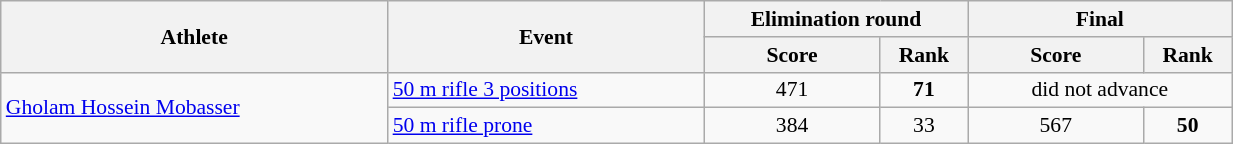<table class="wikitable" width="65%" style="text-align:center; font-size:90%">
<tr>
<th rowspan="2" width="22%">Athlete</th>
<th rowspan="2" width="18%">Event</th>
<th colspan="2" width="15%">Elimination round</th>
<th colspan="2" width="15%">Final</th>
</tr>
<tr>
<th width="10%">Score</th>
<th>Rank</th>
<th width="10%">Score</th>
<th>Rank</th>
</tr>
<tr>
<td rowspan=2 align="left"><a href='#'>Gholam Hossein Mobasser</a></td>
<td align="left"><a href='#'>50 m rifle 3 positions</a></td>
<td>471</td>
<td><strong>71</strong></td>
<td colspan=2>did not advance</td>
</tr>
<tr>
<td align="left"><a href='#'>50 m rifle prone</a></td>
<td>384</td>
<td>33 <strong></strong></td>
<td>567</td>
<td><strong>50</strong></td>
</tr>
</table>
